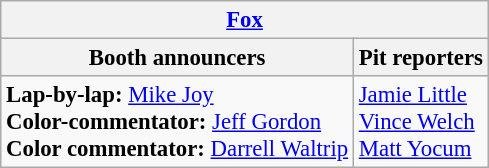<table class="wikitable" style="font-size: 95%">
<tr>
<th colspan="2"><a href='#'>Fox</a></th>
</tr>
<tr>
<th>Booth announcers</th>
<th>Pit reporters</th>
</tr>
<tr>
<td><strong>Lap-by-lap:</strong> <a href='#'>Mike Joy</a><br><strong>Color-commentator:</strong> <a href='#'>Jeff Gordon</a><br><strong>Color commentator:</strong> <a href='#'>Darrell Waltrip</a></td>
<td><a href='#'>Jamie Little</a><br><a href='#'>Vince Welch</a><br><a href='#'>Matt Yocum</a></td>
</tr>
</table>
